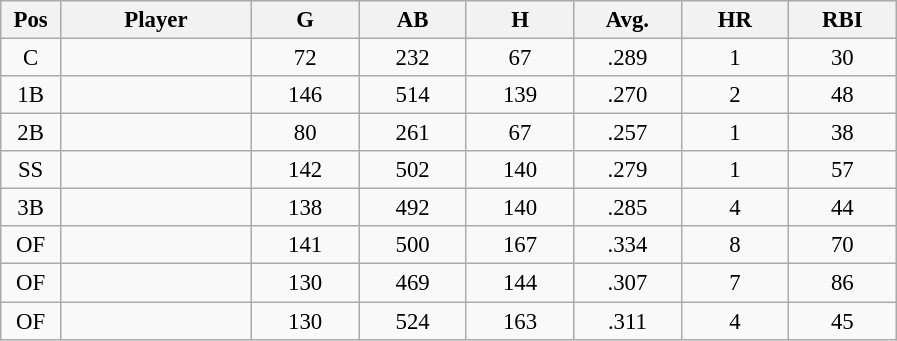<table class="wikitable sortable" style="text-align:center; font-size: 95%;">
<tr>
<th bgcolor="#DDDDFF" width="5%">Pos</th>
<th bgcolor="#DDDDFF" width="16%">Player</th>
<th bgcolor="#DDDDFF" width="9%">G</th>
<th bgcolor="#DDDDFF" width="9%">AB</th>
<th bgcolor="#DDDDFF" width="9%">H</th>
<th bgcolor="#DDDDFF" width="9%">Avg.</th>
<th bgcolor="#DDDDFF" width="9%">HR</th>
<th bgcolor="#DDDDFF" width="9%">RBI</th>
</tr>
<tr>
<td>C</td>
<td></td>
<td>72</td>
<td>232</td>
<td>67</td>
<td>.289</td>
<td>1</td>
<td>30</td>
</tr>
<tr>
<td>1B</td>
<td></td>
<td>146</td>
<td>514</td>
<td>139</td>
<td>.270</td>
<td>2</td>
<td>48</td>
</tr>
<tr>
<td>2B</td>
<td></td>
<td>80</td>
<td>261</td>
<td>67</td>
<td>.257</td>
<td>1</td>
<td>38</td>
</tr>
<tr>
<td>SS</td>
<td></td>
<td>142</td>
<td>502</td>
<td>140</td>
<td>.279</td>
<td>1</td>
<td>57</td>
</tr>
<tr>
<td>3B</td>
<td></td>
<td>138</td>
<td>492</td>
<td>140</td>
<td>.285</td>
<td>4</td>
<td>44</td>
</tr>
<tr>
<td>OF</td>
<td></td>
<td>141</td>
<td>500</td>
<td>167</td>
<td>.334</td>
<td>8</td>
<td>70</td>
</tr>
<tr>
<td>OF</td>
<td></td>
<td>130</td>
<td>469</td>
<td>144</td>
<td>.307</td>
<td>7</td>
<td>86</td>
</tr>
<tr>
<td>OF</td>
<td></td>
<td>130</td>
<td>524</td>
<td>163</td>
<td>.311</td>
<td>4</td>
<td>45</td>
</tr>
</table>
